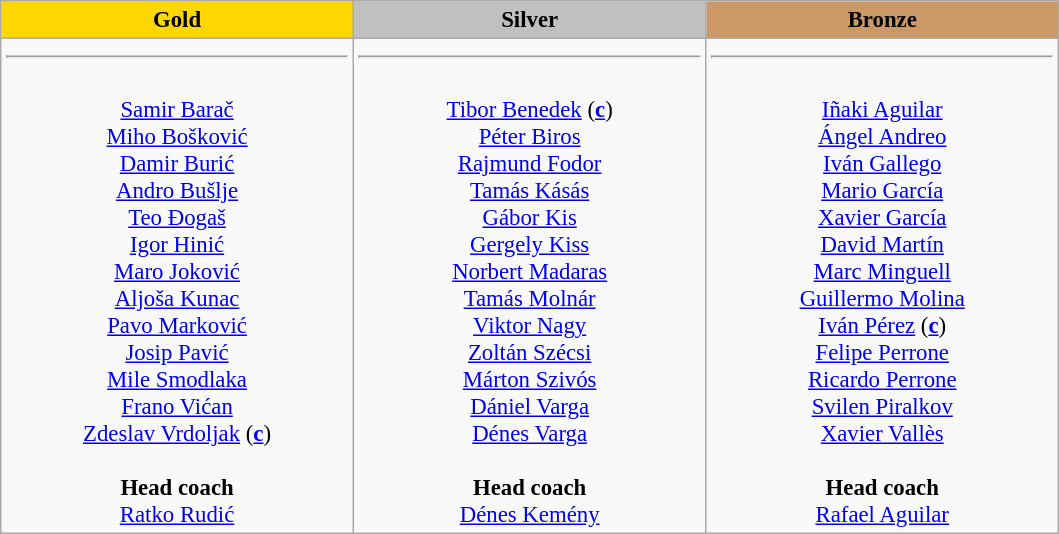<table class="wikitable" style="font-size:95%;">
<tr>
<th style="text-align:center; width:15em; background-color:gold;">Gold</th>
<th style="text-align:center; width:15em; background-color:silver;">Silver</th>
<th style="text-align:center; width:15em; background-color:#CC9966;">Bronze</th>
</tr>
<tr>
<td style="text-align:center; vertical-align:top;"><strong></strong> <hr><br><a href='#'>Samir Barač</a><br> <a href='#'>Miho Bošković</a><br> <a href='#'>Damir Burić</a><br> <a href='#'>Andro Bušlje</a><br> <a href='#'>Teo Đogaš</a><br> <a href='#'>Igor Hinić</a><br> <a href='#'>Maro Joković</a><br> <a href='#'>Aljoša Kunac</a><br> <a href='#'>Pavo Marković</a><br> <a href='#'>Josip Pavić</a><br> <a href='#'>Mile Smodlaka</a><br> <a href='#'>Frano Vićan</a><br> <a href='#'>Zdeslav Vrdoljak</a> (<a href='#'><strong>c</strong></a>)<br> <br><strong>Head coach</strong><br><a href='#'>Ratko Rudić</a></td>
<td style="text-align:center; vertical-align:top;"><strong></strong><hr><br><a href='#'>Tibor Benedek</a> (<a href='#'><strong>c</strong></a>)<br> <a href='#'>Péter Biros</a><br> <a href='#'>Rajmund Fodor</a><br> <a href='#'>Tamás Kásás</a><br> <a href='#'>Gábor Kis</a><br> <a href='#'>Gergely Kiss</a><br> <a href='#'>Norbert Madaras</a><br> <a href='#'>Tamás Molnár</a><br> <a href='#'>Viktor Nagy</a><br> <a href='#'>Zoltán Szécsi</a><br> <a href='#'>Márton Szivós</a><br> <a href='#'>Dániel Varga</a><br> <a href='#'>Dénes Varga</a><br><br><strong>Head coach</strong><br><a href='#'>Dénes Kemény</a></td>
<td style="text-align:center; vertical-align:top;"><strong></strong><hr><br><a href='#'>Iñaki Aguilar</a><br> <a href='#'>Ángel Andreo</a><br> <a href='#'>Iván Gallego</a><br> <a href='#'>Mario García</a><br> <a href='#'>Xavier García</a><br> <a href='#'>David Martín</a><br> <a href='#'>Marc Minguell</a><br> <a href='#'>Guillermo Molina</a><br> <a href='#'>Iván Pérez</a> (<a href='#'><strong>c</strong></a>)<br> <a href='#'>Felipe Perrone</a><br> <a href='#'>Ricardo Perrone</a><br> <a href='#'>Svilen Piralkov</a><br> <a href='#'>Xavier Vallès</a><br><br><strong>Head coach</strong><br><a href='#'>Rafael Aguilar</a></td>
</tr>
</table>
